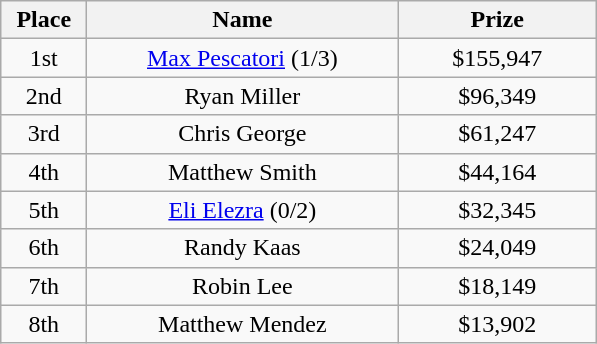<table class="wikitable">
<tr>
<th width="50">Place</th>
<th width="200">Name</th>
<th width="125">Prize</th>
</tr>
<tr>
<td align = "center">1st</td>
<td align = "center"><a href='#'>Max Pescatori</a> (1/3)</td>
<td align = "center">$155,947</td>
</tr>
<tr>
<td align = "center">2nd</td>
<td align = "center">Ryan Miller</td>
<td align = "center">$96,349</td>
</tr>
<tr>
<td align = "center">3rd</td>
<td align = "center">Chris George</td>
<td align = "center">$61,247</td>
</tr>
<tr>
<td align = "center">4th</td>
<td align = "center">Matthew Smith</td>
<td align = "center">$44,164</td>
</tr>
<tr>
<td align = "center">5th</td>
<td align = "center"><a href='#'>Eli Elezra</a> (0/2)</td>
<td align = "center">$32,345</td>
</tr>
<tr>
<td align = "center">6th</td>
<td align = "center">Randy Kaas</td>
<td align = "center">$24,049</td>
</tr>
<tr>
<td align = "center">7th</td>
<td align = "center">Robin Lee</td>
<td align = "center">$18,149</td>
</tr>
<tr>
<td align = "center">8th</td>
<td align = "center">Matthew Mendez</td>
<td align = "center">$13,902</td>
</tr>
</table>
